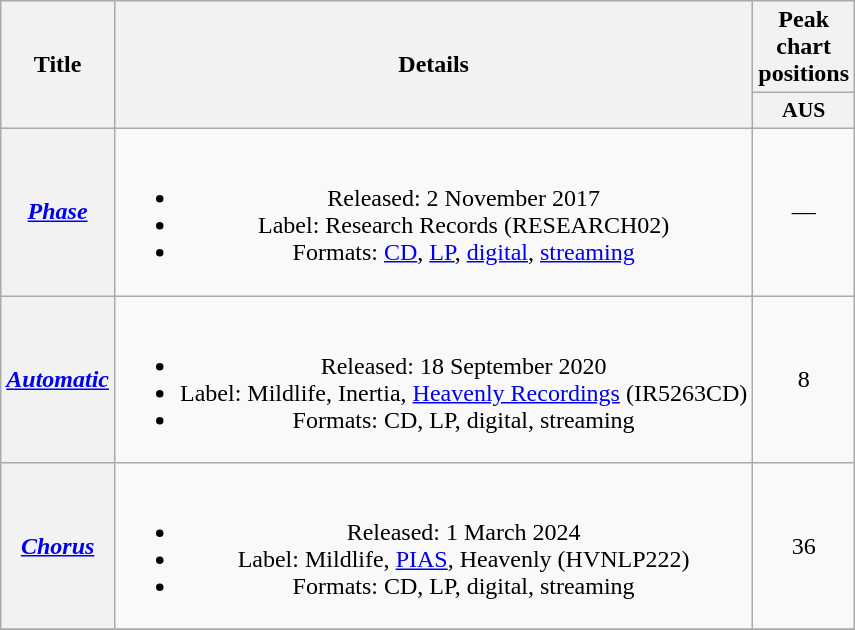<table class="wikitable plainrowheaders" style="text-align:center;" border="1">
<tr>
<th scope="col" rowspan="2">Title</th>
<th scope="col" rowspan="2">Details</th>
<th scope="col" colspan="1">Peak chart positions</th>
</tr>
<tr>
<th scope="col" style="width:3em;font-size:90%;">AUS<br></th>
</tr>
<tr>
<th scope="row"><em><a href='#'>Phase</a></em></th>
<td><br><ul><li>Released: 2 November 2017</li><li>Label: Research Records (RESEARCH02)</li><li>Formats: <a href='#'>CD</a>, <a href='#'>LP</a>, <a href='#'>digital</a>, <a href='#'>streaming</a></li></ul></td>
<td>—</td>
</tr>
<tr>
<th scope="row"><em><a href='#'>Automatic</a></em></th>
<td><br><ul><li>Released: 18 September 2020</li><li>Label: Mildlife, Inertia, <a href='#'>Heavenly Recordings</a> (IR5263CD)</li><li>Formats: CD, LP, digital, streaming</li></ul></td>
<td>8</td>
</tr>
<tr>
<th scope="row"><em><a href='#'>Chorus</a></em></th>
<td><br><ul><li>Released: 1 March 2024</li><li>Label: Mildlife, <a href='#'>PIAS</a>, Heavenly (HVNLP222)</li><li>Formats: CD, LP, digital, streaming</li></ul></td>
<td>36</td>
</tr>
<tr>
</tr>
</table>
